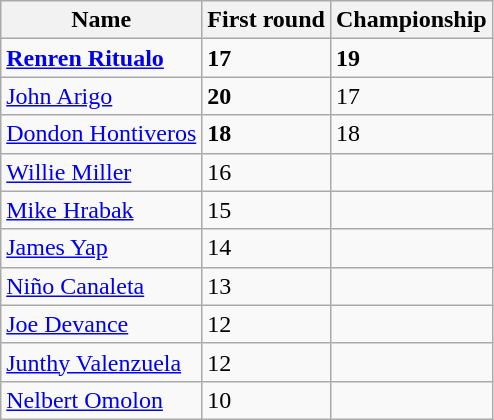<table class=wikitable>
<tr>
<th>Name</th>
<th>First round</th>
<th>Championship</th>
</tr>
<tr>
<td><strong><a href='#'>Renren Ritualo</a></strong></td>
<td><strong>17</strong></td>
<td><strong>19</strong></td>
</tr>
<tr>
<td><a href='#'>John Arigo</a></td>
<td><strong>20</strong></td>
<td>17</td>
</tr>
<tr>
<td><a href='#'>Dondon Hontiveros</a></td>
<td><strong>18</strong></td>
<td>18</td>
</tr>
<tr>
<td><a href='#'>Willie Miller</a></td>
<td>16</td>
<td></td>
</tr>
<tr>
<td><a href='#'>Mike Hrabak</a></td>
<td>15</td>
<td></td>
</tr>
<tr>
<td><a href='#'>James Yap</a></td>
<td>14</td>
<td></td>
</tr>
<tr>
<td><a href='#'>Niño Canaleta</a></td>
<td>13</td>
<td></td>
</tr>
<tr>
<td><a href='#'>Joe Devance</a></td>
<td>12</td>
<td></td>
</tr>
<tr>
<td><a href='#'>Junthy Valenzuela</a></td>
<td>12</td>
<td></td>
</tr>
<tr>
<td><a href='#'>Nelbert Omolon</a></td>
<td>10</td>
<td></td>
</tr>
</table>
